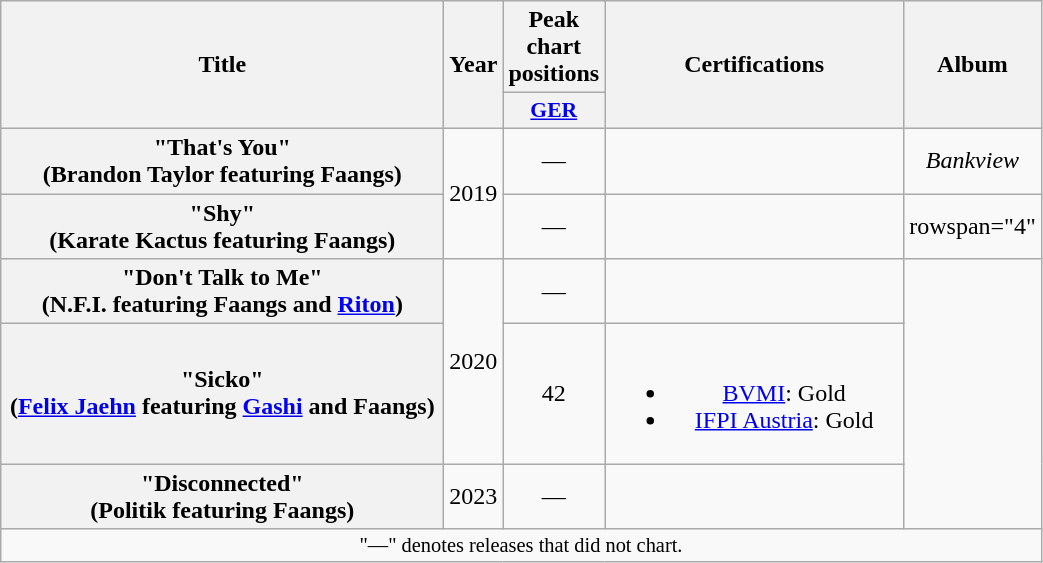<table class="wikitable plainrowheaders" style="text-align:center;" border="1">
<tr>
<th scope="col" rowspan="2" style="width:18em;">Title</th>
<th scope="col" rowspan="2">Year</th>
<th scope="col" rowspan="1">Peak chart positions</th>
<th scope="col" rowspan="2" style="width:12em;">Certifications</th>
<th scope="col" rowspan="2">Album</th>
</tr>
<tr>
<th scope="col" style="width:3em;font-size:90%;"><a href='#'>GER</a><br></th>
</tr>
<tr>
<th scope="row">"That's You"<br><span>(Brandon Taylor featuring Faangs)</span></th>
<td rowspan="2">2019</td>
<td>—</td>
<td></td>
<td><em>Bankview</em></td>
</tr>
<tr>
<th scope="row">"Shy"<br><span>(Karate Kactus featuring Faangs)</span></th>
<td>—</td>
<td></td>
<td>rowspan="4" </td>
</tr>
<tr>
<th scope="row">"Don't Talk to Me"<br><span>(N.F.I. featuring Faangs and <a href='#'>Riton</a>)</span></th>
<td rowspan="2">2020</td>
<td>—</td>
<td></td>
</tr>
<tr>
<th scope="row">"Sicko"<br><span>(<a href='#'>Felix Jaehn</a> featuring <a href='#'>Gashi</a> and Faangs)</span></th>
<td>42</td>
<td><br><ul><li><a href='#'>BVMI</a>: Gold</li><li><a href='#'>IFPI Austria</a>: Gold</li></ul></td>
</tr>
<tr>
<th scope="row">"Disconnected"<br><span>(Politik featuring Faangs)</span></th>
<td>2023</td>
<td>—</td>
<td></td>
</tr>
<tr>
<td colspan="11" style="font-size:85%">"—" denotes releases that did not chart.</td>
</tr>
</table>
